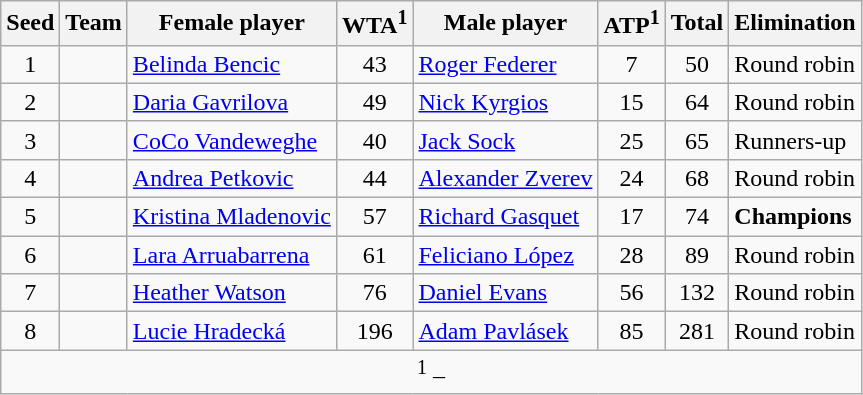<table class="wikitable">
<tr>
<th>Seed</th>
<th>Team</th>
<th>Female player</th>
<th>WTA<sup>1</sup></th>
<th>Male player</th>
<th>ATP<sup>1</sup></th>
<th>Total</th>
<th>Elimination</th>
</tr>
<tr>
<td align=center>1</td>
<td></td>
<td><a href='#'>Belinda Bencic</a></td>
<td align=center>43</td>
<td><a href='#'>Roger Federer</a></td>
<td align=center>7</td>
<td align=center>50</td>
<td>Round robin</td>
</tr>
<tr>
<td align=center>2</td>
<td></td>
<td><a href='#'>Daria Gavrilova</a></td>
<td align=center>49</td>
<td><a href='#'>Nick Kyrgios</a></td>
<td align=center>15</td>
<td align=center>64</td>
<td>Round robin</td>
</tr>
<tr>
<td align=center>3</td>
<td></td>
<td><a href='#'>CoCo Vandeweghe</a></td>
<td align=center>40</td>
<td><a href='#'>Jack Sock</a></td>
<td align=center>25</td>
<td align=center>65</td>
<td>Runners-up</td>
</tr>
<tr>
<td align=center>4</td>
<td></td>
<td><a href='#'>Andrea Petkovic</a></td>
<td align=center>44</td>
<td><a href='#'>Alexander Zverev</a></td>
<td align=center>24</td>
<td align=center>68</td>
<td>Round robin</td>
</tr>
<tr>
<td align=center>5</td>
<td></td>
<td><a href='#'>Kristina Mladenovic</a></td>
<td align=center>57</td>
<td><a href='#'>Richard Gasquet</a></td>
<td align=center>17</td>
<td align=center>74</td>
<td><strong>Champions</strong></td>
</tr>
<tr>
<td align=center>6</td>
<td></td>
<td><a href='#'>Lara Arruabarrena</a></td>
<td align=center>61</td>
<td><a href='#'>Feliciano López</a></td>
<td align=center>28</td>
<td align=center>89</td>
<td>Round robin</td>
</tr>
<tr>
<td align=center>7</td>
<td></td>
<td><a href='#'>Heather Watson</a></td>
<td align=center>76</td>
<td><a href='#'>Daniel Evans</a></td>
<td align=center>56</td>
<td align=center>132</td>
<td>Round robin</td>
</tr>
<tr>
<td align=center>8</td>
<td></td>
<td><a href='#'>Lucie Hradecká</a></td>
<td align=center>196</td>
<td><a href='#'>Adam Pavlásek</a></td>
<td align=center>85</td>
<td align=center>281</td>
<td>Round robin</td>
</tr>
<tr>
<td colspan="8" align="center"><sup>1</sup> – </td>
</tr>
</table>
